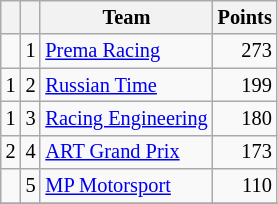<table class="wikitable" style="font-size: 85%;">
<tr>
<th></th>
<th></th>
<th>Team</th>
<th>Points</th>
</tr>
<tr>
<td align="left"></td>
<td align="center">1</td>
<td> <a href='#'>Prema Racing</a></td>
<td align="right">273</td>
</tr>
<tr>
<td align="left"> 1</td>
<td align="center">2</td>
<td> <a href='#'>Russian Time</a></td>
<td align="right">199</td>
</tr>
<tr>
<td align="left"> 1</td>
<td align="center">3</td>
<td> <a href='#'>Racing Engineering</a></td>
<td align="right">180</td>
</tr>
<tr>
<td align="left"> 2</td>
<td align="center">4</td>
<td> <a href='#'>ART Grand Prix</a></td>
<td align="right">173</td>
</tr>
<tr>
<td align="left"></td>
<td align="center">5</td>
<td> <a href='#'>MP Motorsport</a></td>
<td align="right">110</td>
</tr>
<tr>
</tr>
</table>
